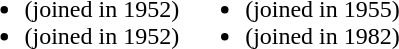<table>
<tr>
<td><br><ul><li> (joined in 1952)</li><li> (joined in 1952)</li></ul></td>
<td><br><ul><li> (joined in 1955)</li><li> (joined in 1982)</li></ul></td>
</tr>
</table>
